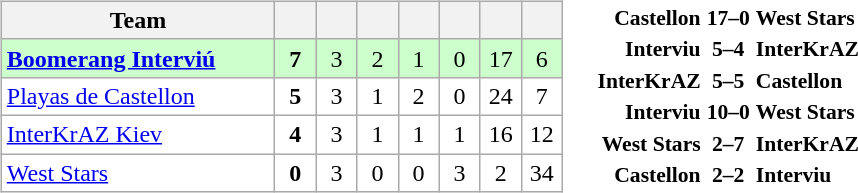<table>
<tr>
<td><br><table class="wikitable" style="text-align: center;">
<tr>
<th width="175">Team</th>
<th width="20"></th>
<th width="20"></th>
<th width="20"></th>
<th width="20"></th>
<th width="20"></th>
<th width="20"></th>
<th width="20"></th>
</tr>
<tr bgcolor="#ccffcc">
<td align="left"> <strong><a href='#'>Boomerang Interviú</a></strong></td>
<td><strong>7</strong></td>
<td>3</td>
<td>2</td>
<td>1</td>
<td>0</td>
<td>17</td>
<td>6</td>
</tr>
<tr bgcolor=ffffff>
<td align="left"> <a href='#'>Playas de Castellon</a></td>
<td><strong>5</strong></td>
<td>3</td>
<td>1</td>
<td>2</td>
<td>0</td>
<td>24</td>
<td>7</td>
</tr>
<tr bgcolor=ffffff>
<td align="left"> <a href='#'>InterKrAZ Kiev</a></td>
<td><strong>4</strong></td>
<td>3</td>
<td>1</td>
<td>1</td>
<td>1</td>
<td>16</td>
<td>12</td>
</tr>
<tr bgcolor=ffffff>
<td align="left"> <a href='#'>West Stars</a></td>
<td><strong>0</strong></td>
<td>3</td>
<td>0</td>
<td>0</td>
<td>3</td>
<td>2</td>
<td>34</td>
</tr>
</table>
</td>
<td><br><table style="font-size:90%; margin: 0 auto;">
<tr>
<td align="right"><strong>Castellon</strong></td>
<td align="center"><strong>17–0</strong></td>
<td><strong>West Stars</strong></td>
</tr>
<tr>
<td align="right"><strong>Interviu</strong></td>
<td align="center"><strong>5–4</strong></td>
<td><strong>InterKrAZ</strong></td>
</tr>
<tr>
<td align="right"><strong>InterKrAZ</strong></td>
<td align="center"><strong>5–5</strong></td>
<td><strong>Castellon</strong></td>
</tr>
<tr>
<td align="right"><strong>Interviu</strong></td>
<td align="center"><strong>10–0</strong></td>
<td><strong>West Stars</strong></td>
</tr>
<tr>
<td align="right"><strong>West Stars</strong></td>
<td align="center"><strong>2–7</strong></td>
<td><strong>InterKrAZ</strong></td>
</tr>
<tr>
<td align="right"><strong>Castellon</strong></td>
<td align="center"><strong>2–2</strong></td>
<td><strong>Interviu</strong></td>
</tr>
</table>
</td>
</tr>
</table>
